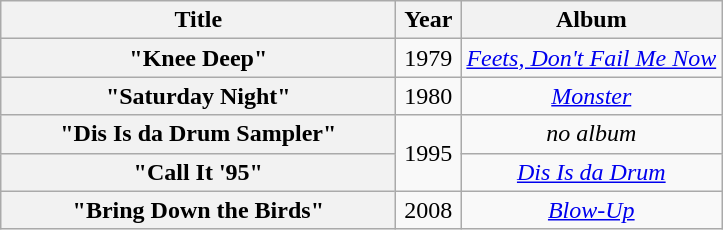<table class="wikitable plainrowheaders" style="text-align:center;">
<tr>
<th scope="col" style="width:16em;">Title</th>
<th scope="col" style="width:2.25em;">Year<br></th>
<th scope="col">Album</th>
</tr>
<tr>
<th scope="row">"Knee Deep"</th>
<td>1979</td>
<td><em><a href='#'>Feets, Don't Fail Me Now</a></em></td>
</tr>
<tr>
<th scope="row">"Saturday Night"</th>
<td>1980</td>
<td><em><a href='#'>Monster</a></em></td>
</tr>
<tr>
<th scope="row">"Dis Is da Drum Sampler"</th>
<td rowspan="2">1995</td>
<td><em>no album</em></td>
</tr>
<tr>
<th scope="row">"Call It '95"</th>
<td><em><a href='#'>Dis Is da Drum</a></em></td>
</tr>
<tr>
<th scope="row">"Bring Down the Birds"</th>
<td>2008</td>
<td><em><a href='#'>Blow-Up</a></em></td>
</tr>
</table>
